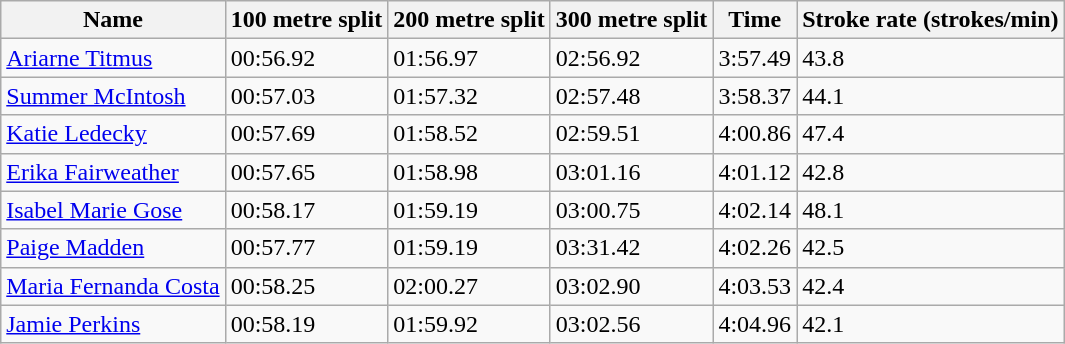<table class="wikitable sortable mw-collapsible">
<tr>
<th scope="col">Name</th>
<th scope="col">100 metre split</th>
<th scope="col">200 metre split</th>
<th scope="col">300 metre split</th>
<th scope="col">Time</th>
<th scope="col">Stroke rate (strokes/min)</th>
</tr>
<tr>
<td><a href='#'>Ariarne Titmus</a></td>
<td>00:56.92</td>
<td>01:56.97</td>
<td>02:56.92</td>
<td>3:57.49</td>
<td>43.8</td>
</tr>
<tr>
<td><a href='#'>Summer McIntosh</a></td>
<td>00:57.03</td>
<td>01:57.32</td>
<td>02:57.48</td>
<td>3:58.37</td>
<td>44.1</td>
</tr>
<tr>
<td><a href='#'>Katie Ledecky</a></td>
<td>00:57.69</td>
<td>01:58.52</td>
<td>02:59.51</td>
<td>4:00.86</td>
<td>47.4</td>
</tr>
<tr>
<td><a href='#'>Erika Fairweather</a></td>
<td>00:57.65</td>
<td>01:58.98</td>
<td>03:01.16</td>
<td>4:01.12</td>
<td>42.8</td>
</tr>
<tr>
<td><a href='#'>Isabel Marie Gose</a></td>
<td>00:58.17</td>
<td>01:59.19</td>
<td>03:00.75</td>
<td>4:02.14</td>
<td>48.1</td>
</tr>
<tr>
<td><a href='#'>Paige Madden</a></td>
<td>00:57.77</td>
<td>01:59.19</td>
<td>03:31.42</td>
<td>4:02.26</td>
<td>42.5</td>
</tr>
<tr>
<td><a href='#'>Maria Fernanda Costa</a></td>
<td>00:58.25</td>
<td>02:00.27</td>
<td>03:02.90</td>
<td>4:03.53</td>
<td>42.4</td>
</tr>
<tr>
<td><a href='#'>Jamie Perkins</a></td>
<td>00:58.19</td>
<td>01:59.92</td>
<td>03:02.56</td>
<td>4:04.96</td>
<td>42.1</td>
</tr>
</table>
